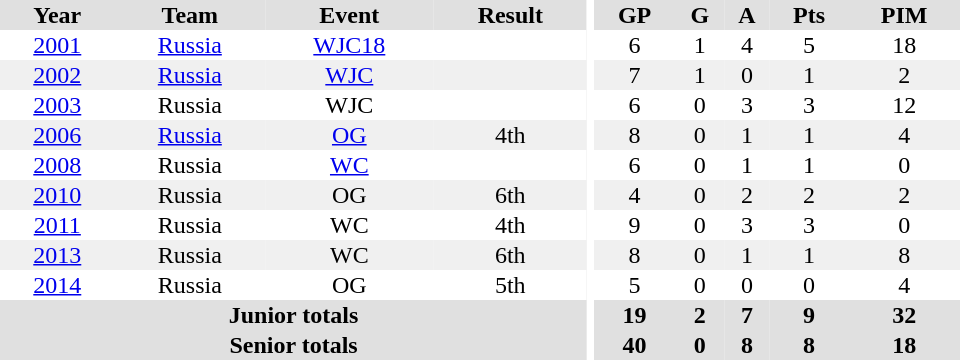<table border="0" cellpadding="1" cellspacing="0" ID="Table3" style="text-align:center; width:40em">
<tr ALIGN="center" bgcolor="#e0e0e0">
<th>Year</th>
<th>Team</th>
<th>Event</th>
<th>Result</th>
<th rowspan="99" bgcolor="#ffffff"></th>
<th>GP</th>
<th>G</th>
<th>A</th>
<th>Pts</th>
<th>PIM</th>
</tr>
<tr>
<td><a href='#'>2001</a></td>
<td><a href='#'>Russia</a></td>
<td><a href='#'>WJC18</a></td>
<td></td>
<td>6</td>
<td>1</td>
<td>4</td>
<td>5</td>
<td>18</td>
</tr>
<tr bgcolor="#f0f0f0">
<td><a href='#'>2002</a></td>
<td><a href='#'>Russia</a></td>
<td><a href='#'>WJC</a></td>
<td></td>
<td>7</td>
<td>1</td>
<td>0</td>
<td>1</td>
<td>2</td>
</tr>
<tr>
<td><a href='#'>2003</a></td>
<td>Russia</td>
<td>WJC</td>
<td></td>
<td>6</td>
<td>0</td>
<td>3</td>
<td>3</td>
<td>12</td>
</tr>
<tr bgcolor="#f0f0f0">
<td><a href='#'>2006</a></td>
<td><a href='#'>Russia</a></td>
<td><a href='#'>OG</a></td>
<td>4th</td>
<td>8</td>
<td>0</td>
<td>1</td>
<td>1</td>
<td>4</td>
</tr>
<tr>
<td><a href='#'>2008</a></td>
<td>Russia</td>
<td><a href='#'>WC</a></td>
<td></td>
<td>6</td>
<td>0</td>
<td>1</td>
<td>1</td>
<td>0</td>
</tr>
<tr bgcolor="#f0f0f0">
<td><a href='#'>2010</a></td>
<td>Russia</td>
<td>OG</td>
<td>6th</td>
<td>4</td>
<td>0</td>
<td>2</td>
<td>2</td>
<td>2</td>
</tr>
<tr>
<td><a href='#'>2011</a></td>
<td>Russia</td>
<td>WC</td>
<td>4th</td>
<td>9</td>
<td>0</td>
<td>3</td>
<td>3</td>
<td>0</td>
</tr>
<tr bgcolor="#f0f0f0">
<td><a href='#'>2013</a></td>
<td>Russia</td>
<td>WC</td>
<td>6th</td>
<td>8</td>
<td>0</td>
<td>1</td>
<td>1</td>
<td>8</td>
</tr>
<tr>
<td><a href='#'>2014</a></td>
<td>Russia</td>
<td>OG</td>
<td>5th</td>
<td>5</td>
<td>0</td>
<td>0</td>
<td>0</td>
<td>4</td>
</tr>
<tr bgcolor="#e0e0e0">
<th colspan="4">Junior totals</th>
<th>19</th>
<th>2</th>
<th>7</th>
<th>9</th>
<th>32</th>
</tr>
<tr bgcolor="#e0e0e0">
<th colspan="4">Senior totals</th>
<th>40</th>
<th>0</th>
<th>8</th>
<th>8</th>
<th>18</th>
</tr>
</table>
